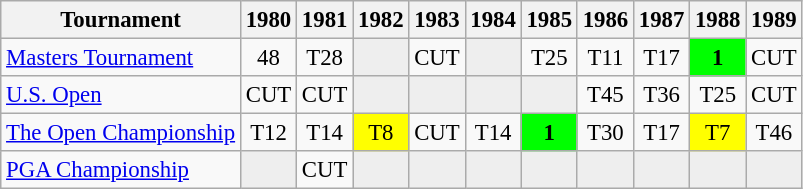<table class="wikitable" style="font-size:95%;text-align:center;">
<tr>
<th>Tournament</th>
<th>1980</th>
<th>1981</th>
<th>1982</th>
<th>1983</th>
<th>1984</th>
<th>1985</th>
<th>1986</th>
<th>1987</th>
<th>1988</th>
<th>1989</th>
</tr>
<tr>
<td align=left><a href='#'>Masters Tournament</a></td>
<td>48</td>
<td>T28</td>
<td style="background:#eeeeee;"></td>
<td>CUT</td>
<td style="background:#eeeeee;"></td>
<td>T25</td>
<td>T11</td>
<td>T17</td>
<td style="background:lime;"><strong>1</strong></td>
<td>CUT</td>
</tr>
<tr>
<td align=left><a href='#'>U.S. Open</a></td>
<td>CUT</td>
<td>CUT</td>
<td style="background:#eeeeee;"></td>
<td style="background:#eeeeee;"></td>
<td style="background:#eeeeee;"></td>
<td style="background:#eeeeee;"></td>
<td>T45</td>
<td>T36</td>
<td>T25</td>
<td>CUT</td>
</tr>
<tr>
<td align=left><a href='#'>The Open Championship</a></td>
<td>T12</td>
<td>T14</td>
<td style="background:yellow;">T8</td>
<td>CUT</td>
<td>T14</td>
<td style="background:lime;"><strong>1</strong></td>
<td>T30</td>
<td>T17</td>
<td style="background:yellow;">T7</td>
<td>T46</td>
</tr>
<tr>
<td align=left><a href='#'>PGA Championship</a></td>
<td style="background:#eeeeee;"></td>
<td>CUT</td>
<td style="background:#eeeeee;"></td>
<td style="background:#eeeeee;"></td>
<td style="background:#eeeeee;"></td>
<td style="background:#eeeeee;"></td>
<td style="background:#eeeeee;"></td>
<td style="background:#eeeeee;"></td>
<td style="background:#eeeeee;"></td>
<td style="background:#eeeeee;"></td>
</tr>
</table>
